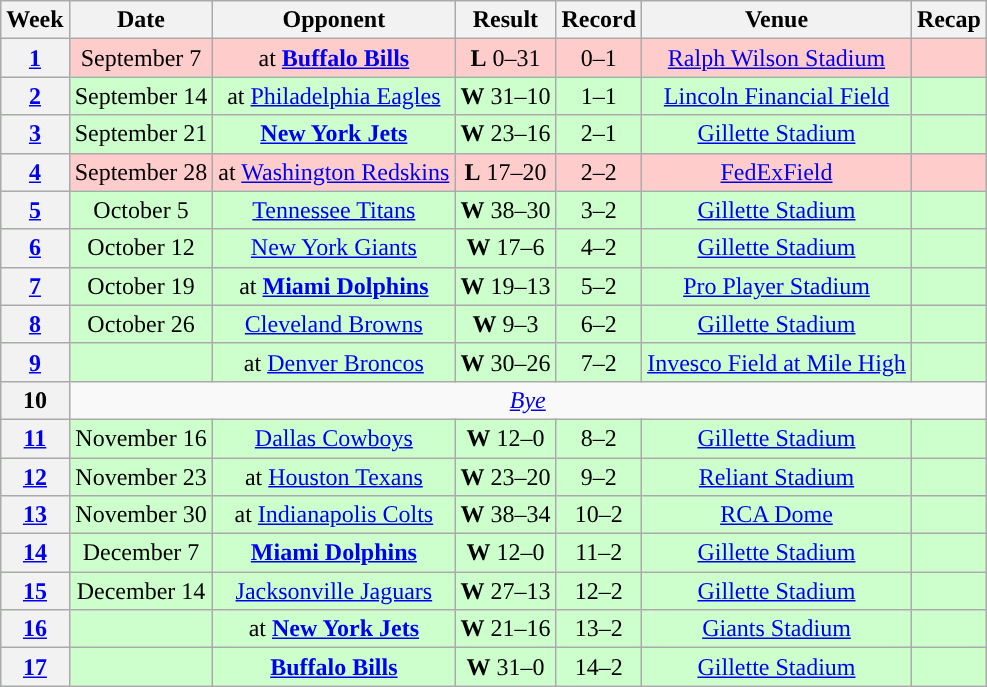<table class="wikitable" style="text-align:center">
<tr>
<th>Week</th>
<th>Date</th>
<th>Opponent</th>
<th>Result</th>
<th>Record</th>
<th>Venue</th>
<th>Recap</th>
</tr>
<tr style="background: #fcc;">
<th><a href='#'>1</a></th>
<td>September 7</td>
<td>at <strong><a href='#'>Buffalo Bills</a></strong></td>
<td><strong>L</strong> 0–31</td>
<td>0–1</td>
<td><a href='#'>Ralph Wilson Stadium</a></td>
<td></td>
</tr>
<tr style="background: #cfc;">
<th><a href='#'>2</a></th>
<td>September 14</td>
<td>at <a href='#'>Philadelphia Eagles</a></td>
<td><strong>W</strong> 31–10</td>
<td>1–1</td>
<td><a href='#'>Lincoln Financial Field</a></td>
<td></td>
</tr>
<tr style="background: #cfc;">
<th><a href='#'>3</a></th>
<td>September 21</td>
<td><strong><a href='#'>New York Jets</a></strong></td>
<td><strong>W</strong> 23–16</td>
<td>2–1</td>
<td><a href='#'>Gillette Stadium</a></td>
<td></td>
</tr>
<tr style="background: #fcc;">
<th><a href='#'>4</a></th>
<td>September 28</td>
<td>at <a href='#'>Washington Redskins</a></td>
<td><strong>L</strong> 17–20</td>
<td>2–2</td>
<td><a href='#'>FedExField</a></td>
<td></td>
</tr>
<tr style="background: #cfc;">
<th><a href='#'>5</a></th>
<td>October 5</td>
<td><a href='#'>Tennessee Titans</a></td>
<td><strong>W</strong> 38–30</td>
<td>3–2</td>
<td><a href='#'>Gillette Stadium</a></td>
<td></td>
</tr>
<tr style="background: #cfc;">
<th><a href='#'>6</a></th>
<td>October 12</td>
<td><a href='#'>New York Giants</a></td>
<td><strong>W</strong> 17–6</td>
<td>4–2</td>
<td><a href='#'>Gillette Stadium</a></td>
<td></td>
</tr>
<tr style="background: #cfc;">
<th><a href='#'>7</a></th>
<td>October 19</td>
<td>at <strong><a href='#'>Miami Dolphins</a></strong></td>
<td><strong>W</strong> 19–13 </td>
<td>5–2</td>
<td><a href='#'>Pro Player Stadium</a></td>
<td></td>
</tr>
<tr style="background: #cfc;">
<th><a href='#'>8</a></th>
<td>October 26</td>
<td><a href='#'>Cleveland Browns</a></td>
<td><strong>W</strong> 9–3</td>
<td>6–2</td>
<td><a href='#'>Gillette Stadium</a></td>
<td></td>
</tr>
<tr style="background: #cfc;">
<th><a href='#'>9</a></th>
<td></td>
<td>at <a href='#'>Denver Broncos</a></td>
<td><strong>W</strong> 30–26</td>
<td>7–2</td>
<td><a href='#'>Invesco Field at Mile High</a></td>
<td></td>
</tr>
<tr align="center">
<th>10</th>
<td colspan="8" align="center"><em><a href='#'>Bye</a></em></td>
</tr>
<tr style="background: #cfc;">
<th><a href='#'>11</a></th>
<td>November 16</td>
<td><a href='#'>Dallas Cowboys</a></td>
<td><strong>W</strong> 12–0</td>
<td>8–2</td>
<td><a href='#'>Gillette Stadium</a></td>
<td></td>
</tr>
<tr style="background: #cfc;">
<th><a href='#'>12</a></th>
<td>November 23</td>
<td>at <a href='#'>Houston Texans</a></td>
<td><strong>W</strong> 23–20 </td>
<td>9–2</td>
<td><a href='#'>Reliant Stadium</a></td>
<td></td>
</tr>
<tr style="background: #cfc;">
<th><a href='#'>13</a></th>
<td>November 30</td>
<td>at <a href='#'>Indianapolis Colts</a></td>
<td><strong>W</strong> 38–34</td>
<td>10–2</td>
<td><a href='#'>RCA Dome</a></td>
<td></td>
</tr>
<tr style="background: #cfc;">
<th><a href='#'>14</a></th>
<td>December 7</td>
<td><strong><a href='#'>Miami Dolphins</a></strong></td>
<td><strong>W</strong> 12–0</td>
<td>11–2</td>
<td><a href='#'>Gillette Stadium</a></td>
<td></td>
</tr>
<tr style="background: #cfc;">
<th><a href='#'>15</a></th>
<td>December 14</td>
<td><a href='#'>Jacksonville Jaguars</a></td>
<td><strong>W</strong> 27–13</td>
<td>12–2</td>
<td><a href='#'>Gillette Stadium</a></td>
<td></td>
</tr>
<tr style="background: #cfc;">
<th><a href='#'>16</a></th>
<td></td>
<td>at <strong><a href='#'>New York Jets</a></strong></td>
<td><strong>W</strong> 21–16</td>
<td>13–2</td>
<td><a href='#'>Giants Stadium</a></td>
<td></td>
</tr>
<tr style="background: #cfc;">
<th><a href='#'>17</a></th>
<td></td>
<td><strong><a href='#'>Buffalo Bills</a></strong></td>
<td><strong>W</strong> 31–0</td>
<td>14–2</td>
<td><a href='#'>Gillette Stadium</a></td>
<td></td>
</tr>
</table>
